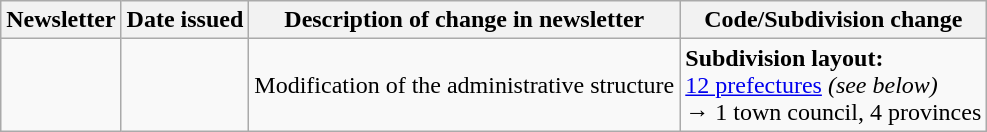<table class="wikitable">
<tr>
<th>Newsletter</th>
<th>Date issued</th>
<th>Description of change in newsletter</th>
<th>Code/Subdivision change</th>
</tr>
<tr>
<td id="I-8"></td>
<td></td>
<td>Modification of the administrative structure</td>
<td style=white-space:nowrap><strong>Subdivision layout:</strong><br> <a href='#'>12 prefectures</a> <em>(see below)</em><br> → 1 town council, 4 provinces</td>
</tr>
</table>
